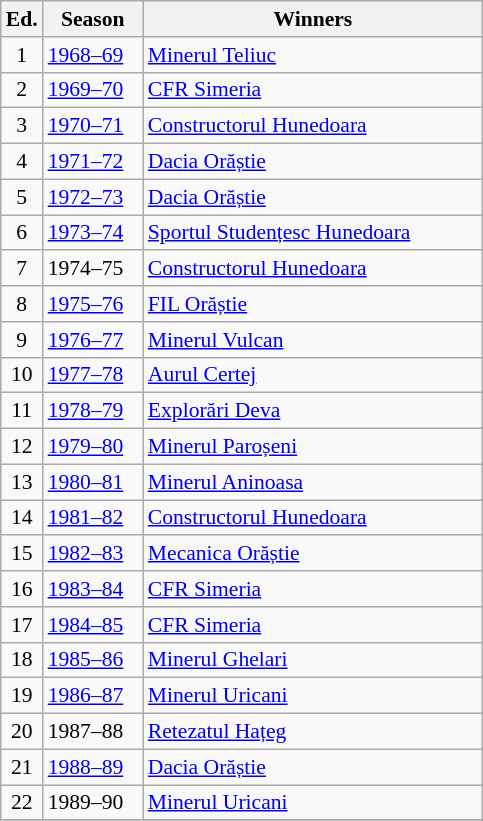<table class="wikitable" style="font-size:90%">
<tr>
<th><abbr>Ed.</abbr></th>
<th width="60">Season</th>
<th width="220">Winners</th>
</tr>
<tr>
<td align=center>1</td>
<td><a href='#'>1968–69</a></td>
<td><a href='#'>Minerul Teliuc</a></td>
</tr>
<tr>
<td align=center>2</td>
<td><a href='#'>1969–70</a></td>
<td><a href='#'>CFR Simeria</a></td>
</tr>
<tr>
<td align=center>3</td>
<td><a href='#'>1970–71</a></td>
<td><a href='#'>Constructorul Hunedoara</a></td>
</tr>
<tr>
<td align=center>4</td>
<td><a href='#'>1971–72</a></td>
<td><a href='#'>Dacia Orăștie</a></td>
</tr>
<tr>
<td align=center>5</td>
<td><a href='#'>1972–73</a></td>
<td><a href='#'>Dacia Orăștie</a></td>
</tr>
<tr>
<td align=center>6</td>
<td><a href='#'>1973–74</a></td>
<td><a href='#'>Sportul Studențesc Hunedoara</a></td>
</tr>
<tr>
<td align=center>7</td>
<td>1974–75</td>
<td><a href='#'>Constructorul Hunedoara</a></td>
</tr>
<tr>
<td align=center>8</td>
<td><a href='#'>1975–76</a></td>
<td><a href='#'>FIL Orăștie</a></td>
</tr>
<tr>
<td align=center>9</td>
<td><a href='#'>1976–77</a></td>
<td><a href='#'>Minerul Vulcan</a></td>
</tr>
<tr>
<td align=center>10</td>
<td><a href='#'>1977–78</a></td>
<td><a href='#'>Aurul Certej</a></td>
</tr>
<tr>
<td align=center>11</td>
<td><a href='#'>1978–79</a></td>
<td><a href='#'>Explorări Deva</a></td>
</tr>
<tr>
<td align=center>12</td>
<td><a href='#'>1979–80</a></td>
<td><a href='#'>Minerul Paroșeni</a></td>
</tr>
<tr>
<td align=center>13</td>
<td><a href='#'>1980–81</a></td>
<td><a href='#'>Minerul Aninoasa</a></td>
</tr>
<tr>
<td align=center>14</td>
<td><a href='#'>1981–82</a></td>
<td><a href='#'>Constructorul Hunedoara</a></td>
</tr>
<tr>
<td align=center>15</td>
<td><a href='#'>1982–83</a></td>
<td><a href='#'>Mecanica Orăștie</a></td>
</tr>
<tr>
<td align=center>16</td>
<td><a href='#'>1983–84</a></td>
<td><a href='#'>CFR Simeria</a></td>
</tr>
<tr>
<td align=center>17</td>
<td><a href='#'>1984–85</a></td>
<td><a href='#'>CFR Simeria</a></td>
</tr>
<tr>
<td align=center>18</td>
<td><a href='#'>1985–86</a></td>
<td><a href='#'>Minerul Ghelari</a></td>
</tr>
<tr>
<td align=center>19</td>
<td><a href='#'>1986–87</a></td>
<td><a href='#'>Minerul Uricani</a></td>
</tr>
<tr>
<td align=center>20</td>
<td>1987–88</td>
<td><a href='#'>Retezatul Hațeg</a></td>
</tr>
<tr>
<td align=center>21</td>
<td><a href='#'>1988–89</a></td>
<td><a href='#'>Dacia Orăștie</a></td>
</tr>
<tr>
<td align=center>22</td>
<td>1989–90</td>
<td><a href='#'>Minerul Uricani</a></td>
</tr>
<tr>
</tr>
</table>
